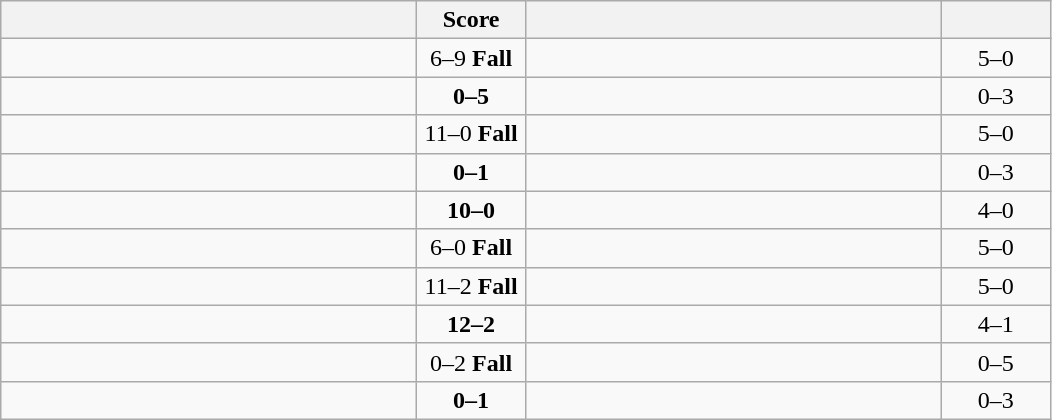<table class="wikitable" style="text-align: center; ">
<tr>
<th align="right" width="270"></th>
<th width="65">Score</th>
<th align="left" width="270"></th>
<th width="65"></th>
</tr>
<tr>
<td align="left"><strong></strong></td>
<td>6–9 <strong>Fall</strong></td>
<td align="left"></td>
<td>5–0 <strong></strong></td>
</tr>
<tr>
<td align="left"></td>
<td><strong>0–5</strong></td>
<td align="left"><strong></strong></td>
<td>0–3 <strong></strong></td>
</tr>
<tr>
<td align="left"><strong></strong></td>
<td>11–0 <strong>Fall</strong></td>
<td align="left"></td>
<td>5–0 <strong></strong></td>
</tr>
<tr>
<td align="left"></td>
<td><strong>0–1</strong></td>
<td align="left"><strong></strong></td>
<td>0–3 <strong></strong></td>
</tr>
<tr>
<td align="left"><strong></strong></td>
<td><strong>10–0</strong></td>
<td align="left"></td>
<td>4–0 <strong></strong></td>
</tr>
<tr>
<td align="left"><strong></strong></td>
<td>6–0 <strong>Fall</strong></td>
<td align="left"></td>
<td>5–0 <strong></strong></td>
</tr>
<tr>
<td align="left"><strong></strong></td>
<td>11–2 <strong>Fall</strong></td>
<td align="left"></td>
<td>5–0 <strong></strong></td>
</tr>
<tr>
<td align="left"><strong></strong></td>
<td><strong>12–2</strong></td>
<td align="left"></td>
<td>4–1 <strong></strong></td>
</tr>
<tr>
<td align="left"></td>
<td>0–2 <strong>Fall</strong></td>
<td align="left"><strong></strong></td>
<td>0–5 <strong></strong></td>
</tr>
<tr>
<td align="left"></td>
<td><strong>0–1</strong></td>
<td align="left"><strong></strong></td>
<td>0–3 <strong></strong></td>
</tr>
</table>
